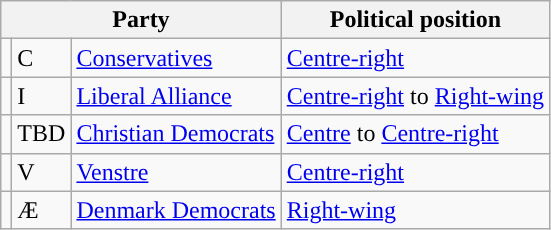<table class="wikitable">
<tr>
<th colspan="3">Party</th>
<th>Political position</th>
</tr>
<tr>
<td></td>
<td>C</td>
<td><a href='#'>Conservatives</a></td>
<td><a href='#'>Centre-right</a></td>
</tr>
<tr>
<td></td>
<td>I</td>
<td><a href='#'>Liberal Alliance</a></td>
<td><a href='#'>Centre-right</a> to <a href='#'>Right-wing</a></td>
</tr>
<tr>
<td></td>
<td>TBD</td>
<td><a href='#'>Christian Democrats</a></td>
<td><a href='#'>Centre</a> to <a href='#'>Centre-right</a></td>
</tr>
<tr>
<td></td>
<td>V</td>
<td><a href='#'>Venstre</a></td>
<td><a href='#'>Centre-right</a></td>
</tr>
<tr>
<td></td>
<td>Æ</td>
<td><a href='#'>Denmark Democrats</a></td>
<td><a href='#'>Right-wing</a></td>
</tr>
</table>
